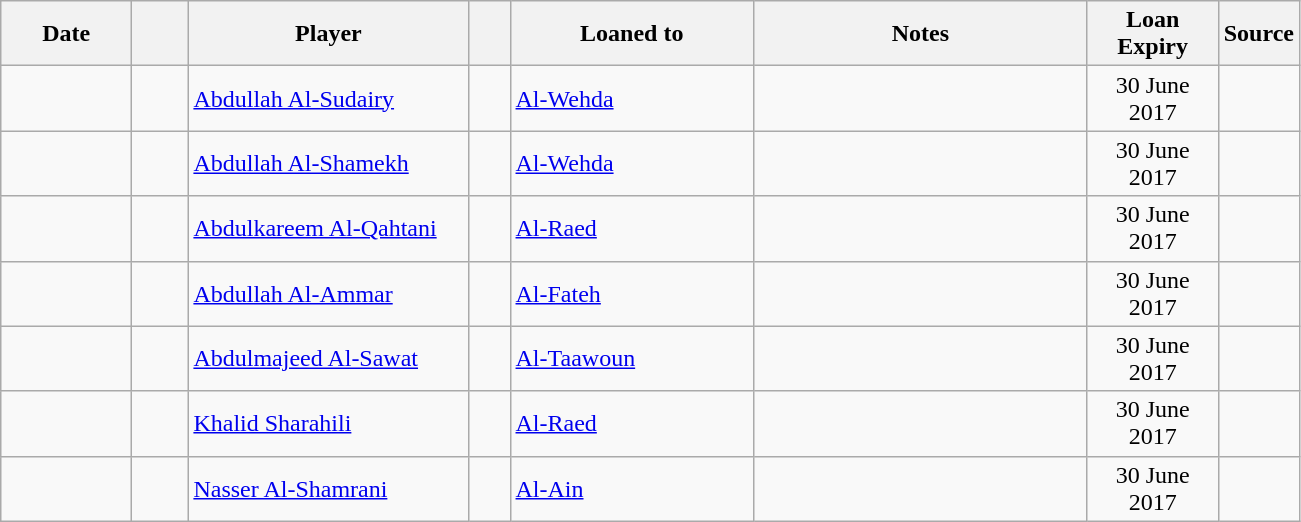<table class="wikitable sortable">
<tr>
<th style="width:80px;">Date</th>
<th style="width:30px;"></th>
<th style="width:180px;">Player</th>
<th style="width:20px;"></th>
<th style="width:155px;">Loaned to</th>
<th style="width:215px;" class="unsortable">Notes</th>
<th style="width:80px;">Loan Expiry</th>
<th style="width:20px;">Source</th>
</tr>
<tr>
<td></td>
<td align=center></td>
<td> <a href='#'>Abdullah Al-Sudairy</a></td>
<td align=center></td>
<td> <a href='#'>Al-Wehda</a></td>
<td></td>
<td align=center>30 June 2017</td>
<td></td>
</tr>
<tr>
<td></td>
<td align=center></td>
<td> <a href='#'>Abdullah Al-Shamekh</a></td>
<td align=center></td>
<td> <a href='#'>Al-Wehda</a></td>
<td></td>
<td align=center>30 June 2017</td>
<td></td>
</tr>
<tr>
<td></td>
<td align=center></td>
<td> <a href='#'>Abdulkareem Al-Qahtani</a></td>
<td align=center></td>
<td> <a href='#'>Al-Raed</a></td>
<td></td>
<td align=center>30 June 2017</td>
<td></td>
</tr>
<tr>
<td></td>
<td align=center></td>
<td> <a href='#'>Abdullah Al-Ammar</a></td>
<td align=center></td>
<td> <a href='#'>Al-Fateh</a></td>
<td></td>
<td align=center>30 June 2017</td>
<td></td>
</tr>
<tr>
<td></td>
<td align=center></td>
<td> <a href='#'>Abdulmajeed Al-Sawat</a></td>
<td align=center></td>
<td> <a href='#'>Al-Taawoun</a></td>
<td></td>
<td align=center>30 June 2017</td>
<td></td>
</tr>
<tr>
<td></td>
<td align=center></td>
<td> <a href='#'>Khalid Sharahili</a></td>
<td align=center></td>
<td> <a href='#'>Al-Raed</a></td>
<td></td>
<td align=center>30 June 2017</td>
<td></td>
</tr>
<tr>
<td></td>
<td align=center></td>
<td> <a href='#'>Nasser Al-Shamrani</a></td>
<td align=center></td>
<td> <a href='#'>Al-Ain</a></td>
<td></td>
<td align=center>30 June 2017</td>
<td></td>
</tr>
</table>
